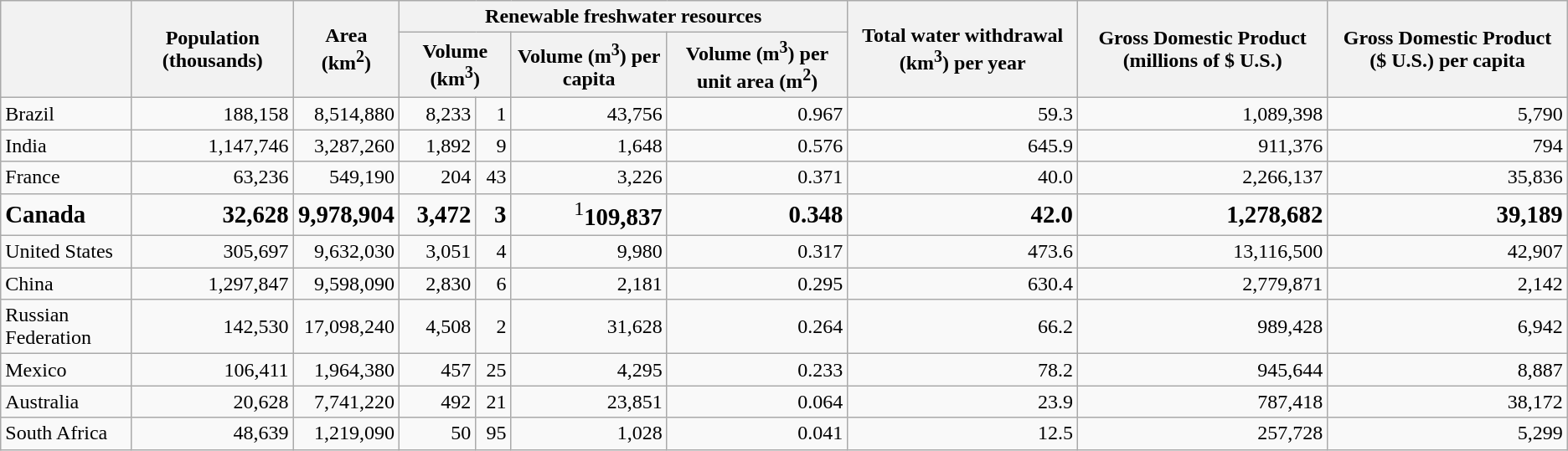<table class="wikitable sortable" style="text-align: right">
<tr>
<th rowspan="2"></th>
<th rowspan="2">Population (thousands)</th>
<th rowspan="2">Area (km<sup>2</sup>)</th>
<th colspan="4">Renewable freshwater resources</th>
<th rowspan="2">Total water withdrawal (km<sup>3</sup>) per year</th>
<th rowspan="2">Gross Domestic Product (millions of $ U.S.)</th>
<th rowspan="2">Gross Domestic Product ($ U.S.) per capita</th>
</tr>
<tr>
<th colspan="2">Volume (km<sup>3</sup>)</th>
<th>Volume (m<sup>3</sup>) per capita</th>
<th>Volume (m<sup>3</sup>) per unit area (m<sup>2</sup>)</th>
</tr>
<tr>
<td align="left">Brazil</td>
<td>188,158</td>
<td>8,514,880</td>
<td>8,233</td>
<td>1</td>
<td>43,756</td>
<td>0.967</td>
<td>59.3</td>
<td>1,089,398</td>
<td>5,790</td>
</tr>
<tr>
<td align="left">India</td>
<td>1,147,746</td>
<td>3,287,260</td>
<td>1,892</td>
<td>9</td>
<td>1,648</td>
<td>0.576</td>
<td>645.9</td>
<td>911,376</td>
<td>794</td>
</tr>
<tr>
<td align="left">France</td>
<td>63,236</td>
<td>549,190</td>
<td>204</td>
<td>43</td>
<td>3,226</td>
<td>0.371</td>
<td>40.0</td>
<td>2,266,137</td>
<td>35,836</td>
</tr>
<tr>
<td align="left"><strong><big>Canada</big></strong></td>
<td><strong><big>32,628</big></strong></td>
<td><strong><big>9,978,904</big></strong></td>
<td><strong><big>3,472</big></strong></td>
<td><strong><big>3</big></strong></td>
<td><big><sup>1</sup><strong>109,837</strong></big></td>
<td><strong><big>0.348</big></strong></td>
<td><strong><big>42.0</big></strong></td>
<td><strong><big>1,278,682</big></strong></td>
<td><strong><big>39,189</big></strong></td>
</tr>
<tr>
<td align="left">United States</td>
<td>305,697</td>
<td>9,632,030</td>
<td>3,051</td>
<td>4</td>
<td>9,980</td>
<td>0.317</td>
<td>473.6</td>
<td>13,116,500</td>
<td>42,907</td>
</tr>
<tr>
<td align="left">China</td>
<td>1,297,847</td>
<td>9,598,090</td>
<td>2,830</td>
<td>6</td>
<td>2,181</td>
<td>0.295</td>
<td>630.4</td>
<td>2,779,871</td>
<td>2,142</td>
</tr>
<tr>
<td align="left">Russian Federation</td>
<td>142,530</td>
<td>17,098,240</td>
<td>4,508</td>
<td>2</td>
<td>31,628</td>
<td>0.264</td>
<td>66.2</td>
<td>989,428</td>
<td>6,942</td>
</tr>
<tr>
<td align="left">Mexico</td>
<td>106,411</td>
<td>1,964,380</td>
<td>457</td>
<td>25</td>
<td>4,295</td>
<td>0.233</td>
<td>78.2</td>
<td>945,644</td>
<td>8,887</td>
</tr>
<tr>
<td align="left">Australia</td>
<td>20,628</td>
<td>7,741,220</td>
<td>492</td>
<td>21</td>
<td>23,851</td>
<td>0.064</td>
<td>23.9</td>
<td>787,418</td>
<td>38,172</td>
</tr>
<tr>
<td align="left">South Africa</td>
<td>48,639</td>
<td>1,219,090</td>
<td>50</td>
<td>95</td>
<td>1,028</td>
<td>0.041</td>
<td>12.5</td>
<td>257,728</td>
<td>5,299</td>
</tr>
</table>
